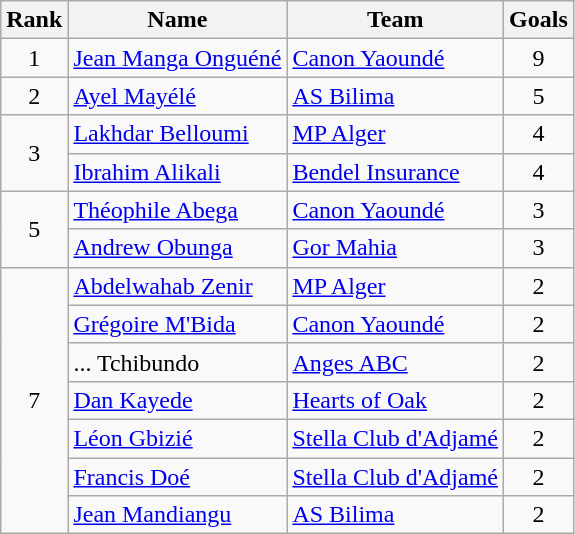<table class="wikitable" style="text-align:center">
<tr>
<th>Rank</th>
<th>Name</th>
<th>Team</th>
<th>Goals</th>
</tr>
<tr>
<td rowspan=1>1</td>
<td align="left"> <a href='#'>Jean Manga Onguéné</a></td>
<td align="left"> <a href='#'>Canon Yaoundé</a></td>
<td>9</td>
</tr>
<tr>
<td rowspan=1>2</td>
<td align="left"> <a href='#'>Ayel Mayélé</a></td>
<td align="left"> <a href='#'>AS Bilima</a></td>
<td>5</td>
</tr>
<tr>
<td rowspan=2>3</td>
<td align="left"> <a href='#'>Lakhdar Belloumi</a></td>
<td align="left"> <a href='#'>MP Alger</a></td>
<td>4</td>
</tr>
<tr>
<td align="left"> <a href='#'>Ibrahim Alikali</a></td>
<td align="left"> <a href='#'>Bendel Insurance</a></td>
<td>4</td>
</tr>
<tr>
<td rowspan=2>5</td>
<td align="left"> <a href='#'>Théophile Abega</a></td>
<td align="left"> <a href='#'>Canon Yaoundé</a></td>
<td>3</td>
</tr>
<tr>
<td align="left"> <a href='#'>Andrew Obunga</a></td>
<td align="left"> <a href='#'>Gor Mahia</a></td>
<td>3</td>
</tr>
<tr>
<td rowspan=7>7</td>
<td align="left"> <a href='#'>Abdelwahab Zenir</a></td>
<td align="left"> <a href='#'>MP Alger</a></td>
<td>2</td>
</tr>
<tr>
<td align="left"> <a href='#'>Grégoire M'Bida</a></td>
<td align="left"> <a href='#'>Canon Yaoundé</a></td>
<td>2</td>
</tr>
<tr>
<td align="left"> ... Tchibundo</td>
<td align="left"> <a href='#'>Anges ABC</a></td>
<td>2</td>
</tr>
<tr>
<td align="left"> <a href='#'>Dan Kayede</a></td>
<td align="left"> <a href='#'>Hearts of Oak</a></td>
<td>2</td>
</tr>
<tr>
<td align="left"> <a href='#'>Léon Gbizié</a></td>
<td align="left"> <a href='#'>Stella Club d'Adjamé</a></td>
<td>2</td>
</tr>
<tr>
<td align="left"> <a href='#'>Francis Doé</a></td>
<td align="left"> <a href='#'>Stella Club d'Adjamé</a></td>
<td>2</td>
</tr>
<tr>
<td align="left"> <a href='#'>Jean Mandiangu</a></td>
<td align="left"> <a href='#'>AS Bilima</a></td>
<td>2</td>
</tr>
</table>
